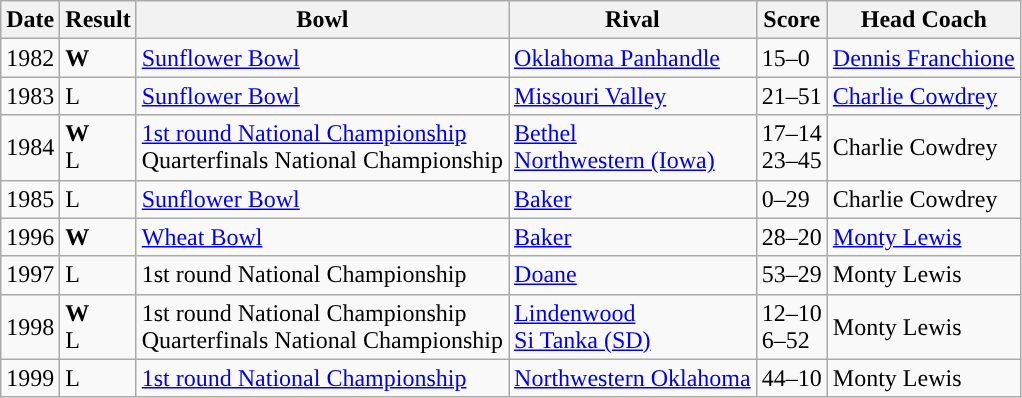<table class="wikitable">
<tr>
<th>Date</th>
<th>Result</th>
<th>Bowl</th>
<th>Rival</th>
<th>Score</th>
<th>Head Coach</th>
</tr>
<tr>
<td>1982</td>
<td><strong>W</strong></td>
<td><a href='#'>Sunflower Bowl</a></td>
<td><a href='#'>Oklahoma Panhandle</a></td>
<td>15–0</td>
<td><a href='#'>Dennis Franchione</a></td>
</tr>
<tr>
<td>1983</td>
<td>L</td>
<td><a href='#'>Sunflower Bowl</a></td>
<td><a href='#'>Missouri Valley</a></td>
<td>21–51</td>
<td><a href='#'>Charlie Cowdrey</a></td>
</tr>
<tr>
<td>1984</td>
<td><strong>W</strong><br>L</td>
<td><a href='#'>1st round National Championship</a><br>Quarterfinals National Championship</td>
<td><a href='#'>Bethel</a><br><a href='#'>Northwestern (Iowa)</a></td>
<td>17–14<br>23–45</td>
<td>Charlie Cowdrey</td>
</tr>
<tr>
<td>1985</td>
<td>L</td>
<td><a href='#'>Sunflower Bowl</a></td>
<td><a href='#'>Baker</a></td>
<td>0–29</td>
<td>Charlie Cowdrey</td>
</tr>
<tr>
<td>1996</td>
<td><strong>W</strong></td>
<td><a href='#'>Wheat Bowl</a></td>
<td><a href='#'>Baker</a></td>
<td>28–20</td>
<td><a href='#'>Monty Lewis</a></td>
</tr>
<tr>
<td>1997</td>
<td>L</td>
<td>1st round National Championship</td>
<td><a href='#'>Doane</a></td>
<td>53–29</td>
<td>Monty Lewis</td>
</tr>
<tr>
<td>1998</td>
<td><strong>W</strong><br>L</td>
<td>1st round National Championship<br>Quarterfinals National Championship</td>
<td><a href='#'>Lindenwood</a> <br> <a href='#'>Si Tanka (SD)</a></td>
<td>12–10 <br> 6–52</td>
<td>Monty Lewis</td>
</tr>
<tr>
<td>1999</td>
<td>L</td>
<td><a href='#'>1st round National Championship</a></td>
<td><a href='#'>Northwestern Oklahoma</a></td>
<td>44–10</td>
<td>Monty Lewis</td>
</tr>
</table>
